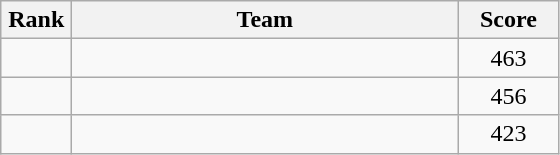<table class=wikitable style="text-align:center">
<tr>
<th width=40>Rank</th>
<th width=250>Team</th>
<th width=60>Score</th>
</tr>
<tr>
<td></td>
<td align=left></td>
<td>463</td>
</tr>
<tr>
<td></td>
<td align=left></td>
<td>456</td>
</tr>
<tr>
<td></td>
<td align=left></td>
<td>423</td>
</tr>
</table>
